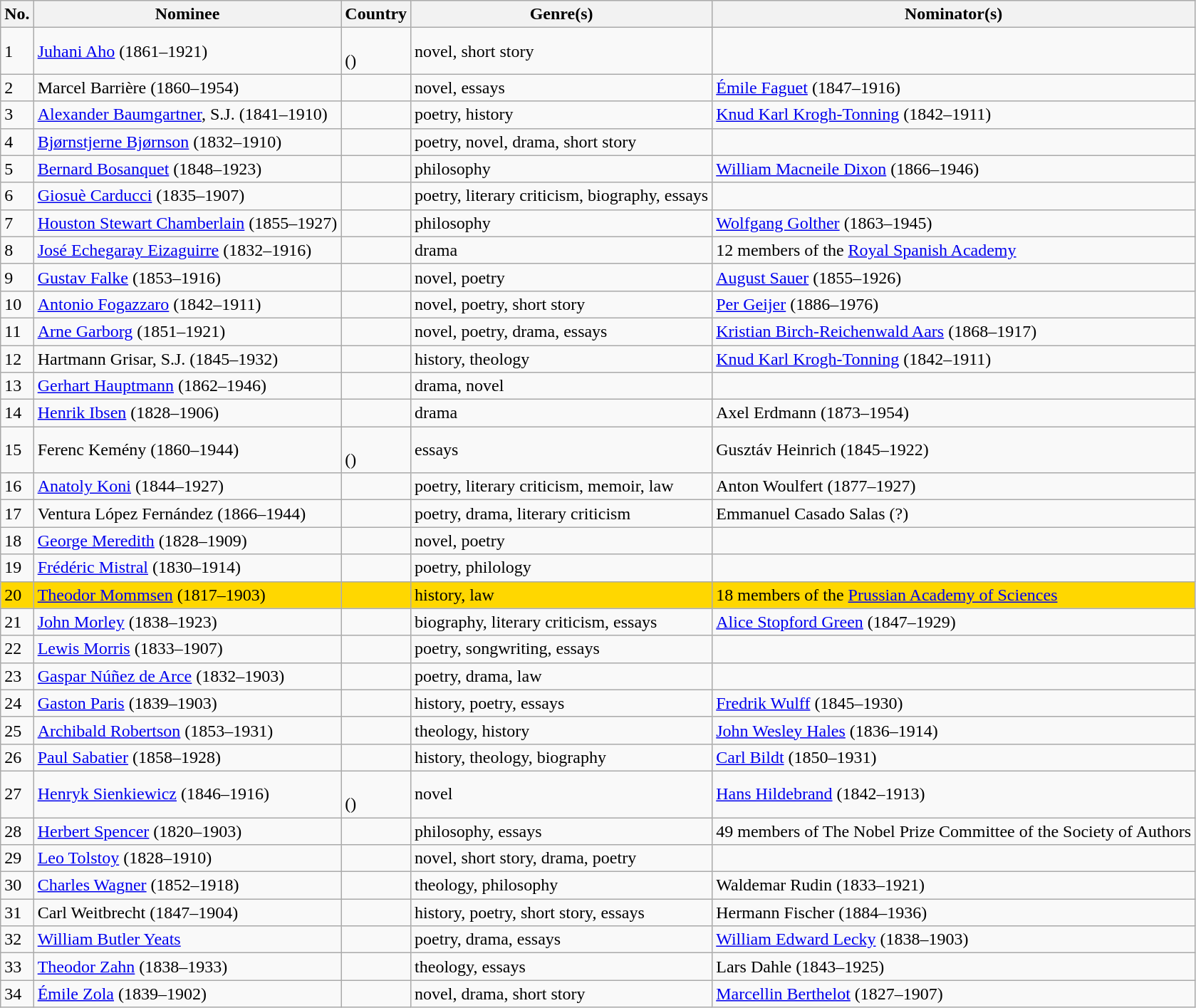<table class="sortable wikitable mw-collapsible">
<tr>
<th scope=col>No.</th>
<th scope=col>Nominee</th>
<th scope=col>Country</th>
<th scope=col>Genre(s)</th>
<th scope=col>Nominator(s)</th>
</tr>
<tr>
<td>1</td>
<td><a href='#'>Juhani Aho</a> (1861–1921)</td>
<td><br>()</td>
<td>novel, short story</td>
<td></td>
</tr>
<tr>
<td>2</td>
<td>Marcel Barrière (1860–1954)</td>
<td></td>
<td>novel, essays</td>
<td><a href='#'>Émile Faguet</a> (1847–1916)</td>
</tr>
<tr>
<td>3</td>
<td><a href='#'>Alexander Baumgartner</a>, S.J. (1841–1910)</td>
<td></td>
<td>poetry, history</td>
<td><a href='#'>Knud Karl Krogh-Tonning</a> (1842–1911)</td>
</tr>
<tr>
<td>4</td>
<td><a href='#'>Bjørnstjerne Bjørnson</a> (1832–1910)</td>
<td></td>
<td>poetry, novel, drama, short story</td>
<td></td>
</tr>
<tr>
<td>5</td>
<td><a href='#'>Bernard Bosanquet</a> (1848–1923)</td>
<td></td>
<td>philosophy</td>
<td><a href='#'>William Macneile Dixon</a> (1866–1946)</td>
</tr>
<tr>
<td>6</td>
<td><a href='#'>Giosuè Carducci</a> (1835–1907)</td>
<td></td>
<td>poetry, literary criticism, biography, essays</td>
<td></td>
</tr>
<tr>
<td>7</td>
<td><a href='#'>Houston Stewart Chamberlain</a> (1855–1927)</td>
<td><br></td>
<td>philosophy</td>
<td><a href='#'>Wolfgang Golther</a> (1863–1945)</td>
</tr>
<tr>
<td>8</td>
<td><a href='#'>José Echegaray Eizaguirre</a> (1832–1916)</td>
<td></td>
<td>drama</td>
<td>12 members of the <a href='#'>Royal Spanish Academy</a></td>
</tr>
<tr>
<td>9</td>
<td><a href='#'>Gustav Falke</a> (1853–1916)</td>
<td></td>
<td>novel, poetry</td>
<td><a href='#'>August Sauer</a> (1855–1926)</td>
</tr>
<tr>
<td>10</td>
<td><a href='#'>Antonio Fogazzaro</a> (1842–1911)</td>
<td></td>
<td>novel, poetry, short story</td>
<td><a href='#'>Per Geijer</a> (1886–1976)</td>
</tr>
<tr>
<td>11</td>
<td><a href='#'>Arne Garborg</a> (1851–1921)</td>
<td></td>
<td>novel, poetry, drama, essays</td>
<td><a href='#'>Kristian Birch-Reichenwald Aars</a> (1868–1917)</td>
</tr>
<tr>
<td>12</td>
<td>Hartmann Grisar, S.J. (1845–1932)</td>
<td></td>
<td>history, theology</td>
<td><a href='#'>Knud Karl Krogh-Tonning</a> (1842–1911)</td>
</tr>
<tr>
<td>13</td>
<td><a href='#'>Gerhart Hauptmann</a> (1862–1946)</td>
<td></td>
<td>drama, novel</td>
<td></td>
</tr>
<tr>
<td>14</td>
<td><a href='#'>Henrik Ibsen</a> (1828–1906)</td>
<td></td>
<td>drama</td>
<td>Axel Erdmann (1873–1954)</td>
</tr>
<tr>
<td>15</td>
<td>Ferenc Kemény (1860–1944)</td>
<td><br>()</td>
<td>essays</td>
<td>Gusztáv Heinrich (1845–1922)</td>
</tr>
<tr>
<td>16</td>
<td><a href='#'>Anatoly Koni</a> (1844–1927)</td>
<td></td>
<td>poetry, literary criticism, memoir, law</td>
<td>Anton Woulfert (1877–1927)</td>
</tr>
<tr>
<td>17</td>
<td>Ventura López Fernández (1866–1944)</td>
<td></td>
<td>poetry, drama, literary criticism</td>
<td>Emmanuel Casado Salas (?)</td>
</tr>
<tr>
<td>18</td>
<td><a href='#'>George Meredith</a> (1828–1909)</td>
<td></td>
<td>novel, poetry</td>
<td></td>
</tr>
<tr>
<td>19</td>
<td><a href='#'>Frédéric Mistral</a> (1830–1914)</td>
<td></td>
<td>poetry, philology</td>
<td></td>
</tr>
<tr>
<td style="background:gold;white-space:nowrap">20</td>
<td style="background:gold;white-space:nowrap"><a href='#'>Theodor Mommsen</a> (1817–1903)</td>
<td style="background:gold;white-space:nowrap"></td>
<td style="background:gold;white-space:nowrap">history, law</td>
<td style="background:gold;white-space:nowrap">18 members of the <a href='#'>Prussian Academy of Sciences</a></td>
</tr>
<tr>
<td>21</td>
<td><a href='#'>John Morley</a> (1838–1923)</td>
<td></td>
<td>biography, literary criticism, essays</td>
<td><a href='#'>Alice Stopford Green</a> (1847–1929)</td>
</tr>
<tr>
<td>22</td>
<td><a href='#'>Lewis Morris</a> (1833–1907)</td>
<td></td>
<td>poetry, songwriting, essays</td>
<td></td>
</tr>
<tr>
<td>23</td>
<td><a href='#'>Gaspar Núñez de Arce</a> (1832–1903)</td>
<td></td>
<td>poetry, drama, law</td>
<td></td>
</tr>
<tr>
<td>24</td>
<td><a href='#'>Gaston Paris</a> (1839–1903)</td>
<td></td>
<td>history, poetry, essays</td>
<td><a href='#'>Fredrik Wulff</a> (1845–1930)</td>
</tr>
<tr>
<td>25</td>
<td><a href='#'>Archibald Robertson</a> (1853–1931)</td>
<td></td>
<td>theology, history</td>
<td><a href='#'>John Wesley Hales</a> (1836–1914)</td>
</tr>
<tr>
<td>26</td>
<td><a href='#'>Paul Sabatier</a> (1858–1928)</td>
<td></td>
<td>history, theology, biography</td>
<td><a href='#'>Carl Bildt</a> (1850–1931)</td>
</tr>
<tr>
<td>27</td>
<td><a href='#'>Henryk Sienkiewicz</a> (1846–1916)</td>
<td><br>()</td>
<td>novel</td>
<td><a href='#'>Hans Hildebrand</a> (1842–1913)</td>
</tr>
<tr>
<td>28</td>
<td><a href='#'>Herbert Spencer</a> (1820–1903)</td>
<td></td>
<td>philosophy, essays</td>
<td>49 members of The Nobel Prize Committee of the Society of Authors</td>
</tr>
<tr>
<td>29</td>
<td><a href='#'>Leo Tolstoy</a> (1828–1910)</td>
<td></td>
<td>novel, short story, drama, poetry</td>
<td></td>
</tr>
<tr>
<td>30</td>
<td><a href='#'>Charles Wagner</a> (1852–1918)</td>
<td></td>
<td>theology, philosophy</td>
<td>Waldemar Rudin (1833–1921)</td>
</tr>
<tr>
<td>31</td>
<td>Carl Weitbrecht (1847–1904)</td>
<td></td>
<td>history, poetry, short story, essays</td>
<td>Hermann Fischer (1884–1936)</td>
</tr>
<tr>
<td>32</td>
<td><a href='#'>William Butler Yeats</a></td>
<td></td>
<td>poetry, drama, essays</td>
<td><a href='#'>William Edward Lecky</a> (1838–1903)</td>
</tr>
<tr>
<td>33</td>
<td><a href='#'>Theodor Zahn</a> (1838–1933)</td>
<td></td>
<td>theology, essays</td>
<td>Lars Dahle (1843–1925)</td>
</tr>
<tr>
<td>34</td>
<td><a href='#'>Émile Zola</a> (1839–1902)</td>
<td></td>
<td>novel, drama, short story</td>
<td><a href='#'>Marcellin Berthelot</a> (1827–1907)</td>
</tr>
</table>
